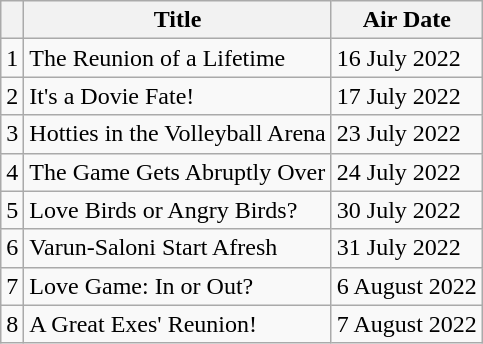<table class="wikitable">
<tr>
<th></th>
<th>Title</th>
<th>Air Date</th>
</tr>
<tr>
<td><div> 1 </div></td>
<td>The Reunion of a Lifetime</td>
<td>16 July 2022</td>
</tr>
<tr>
<td><div> 2 </div></td>
<td>It's a Dovie Fate!</td>
<td>17 July 2022</td>
</tr>
<tr>
<td><div> 3 </div></td>
<td>Hotties in the Volleyball Arena</td>
<td>23 July 2022</td>
</tr>
<tr>
<td><div> 4 </div></td>
<td>The Game Gets Abruptly Over</td>
<td>24 July 2022</td>
</tr>
<tr>
<td><div> 5 </div></td>
<td>Love Birds or Angry Birds?</td>
<td>30 July 2022</td>
</tr>
<tr>
<td><div> 6 </div></td>
<td>Varun-Saloni Start Afresh</td>
<td>31 July 2022</td>
</tr>
<tr>
<td><div> 7 </div></td>
<td>Love Game: In or Out?</td>
<td>6 August 2022</td>
</tr>
<tr>
<td><div> 8 </div></td>
<td>A Great Exes' Reunion!</td>
<td>7 August 2022</td>
</tr>
</table>
